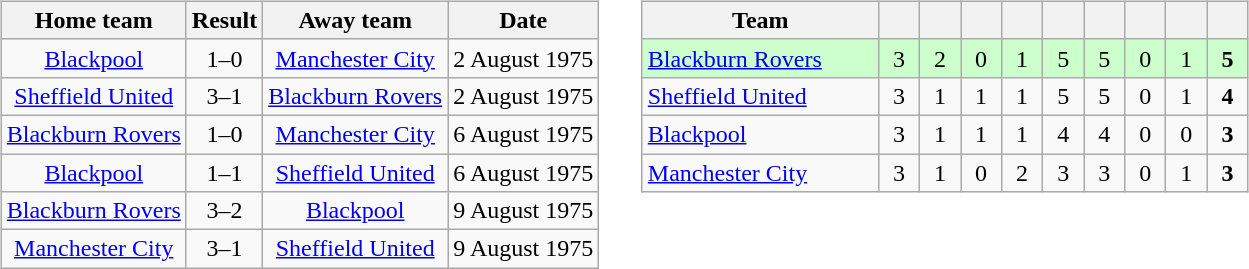<table>
<tr>
<td valign="top"><br><table class="wikitable" style="text-align: center">
<tr>
<th>Home team</th>
<th>Result</th>
<th>Away team</th>
<th>Date</th>
</tr>
<tr>
<td><a href='#'>Blackpool</a></td>
<td>1–0</td>
<td><a href='#'>Manchester City</a></td>
<td>2 August 1975</td>
</tr>
<tr>
<td><a href='#'>Sheffield United</a></td>
<td>3–1</td>
<td><a href='#'>Blackburn Rovers</a></td>
<td>2 August 1975</td>
</tr>
<tr>
<td><a href='#'>Blackburn Rovers</a></td>
<td>1–0</td>
<td><a href='#'>Manchester City</a></td>
<td>6 August 1975</td>
</tr>
<tr>
<td><a href='#'>Blackpool</a></td>
<td>1–1</td>
<td><a href='#'>Sheffield United</a></td>
<td>6 August 1975</td>
</tr>
<tr>
<td><a href='#'>Blackburn Rovers</a></td>
<td>3–2</td>
<td><a href='#'>Blackpool</a></td>
<td>9 August 1975</td>
</tr>
<tr>
<td><a href='#'>Manchester City</a></td>
<td>3–1</td>
<td><a href='#'>Sheffield United</a></td>
<td>9 August 1975</td>
</tr>
</table>
</td>
<td width="1"> </td>
<td valign="top"><br><table class="wikitable" style="text-align:center">
<tr>
<th width=150>Team</th>
<th width=20></th>
<th width=20></th>
<th width=20></th>
<th width=20></th>
<th width=20></th>
<th width=20></th>
<th width=20></th>
<th width=20></th>
<th width=20></th>
</tr>
<tr bgcolor="#ccffcc">
<td align="left"><a href='#'>Blackburn Rovers</a></td>
<td>3</td>
<td>2</td>
<td>0</td>
<td>1</td>
<td>5</td>
<td>5</td>
<td>0</td>
<td>1</td>
<td><strong>5</strong></td>
</tr>
<tr>
<td align="left"><a href='#'>Sheffield United</a></td>
<td>3</td>
<td>1</td>
<td>1</td>
<td>1</td>
<td>5</td>
<td>5</td>
<td>0</td>
<td>1</td>
<td><strong>4</strong></td>
</tr>
<tr>
<td align="left"><a href='#'>Blackpool</a></td>
<td>3</td>
<td>1</td>
<td>1</td>
<td>1</td>
<td>4</td>
<td>4</td>
<td>0</td>
<td>0</td>
<td><strong>3</strong></td>
</tr>
<tr>
<td align="left"><a href='#'>Manchester City</a></td>
<td>3</td>
<td>1</td>
<td>0</td>
<td>2</td>
<td>3</td>
<td>3</td>
<td>0</td>
<td>1</td>
<td><strong>3</strong></td>
</tr>
</table>
</td>
</tr>
</table>
